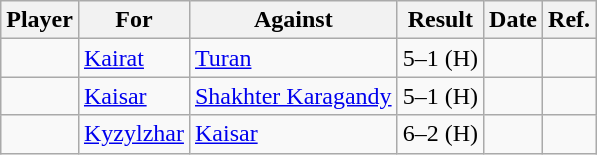<table class="wikitable">
<tr>
<th>Player</th>
<th>For</th>
<th>Against</th>
<th>Result</th>
<th>Date</th>
<th>Ref.</th>
</tr>
<tr>
<td> </td>
<td><a href='#'>Kairat</a></td>
<td><a href='#'>Turan</a></td>
<td>5–1 (H)</td>
<td></td>
<td></td>
</tr>
<tr>
<td> </td>
<td><a href='#'>Kaisar</a></td>
<td><a href='#'>Shakhter Karagandy</a></td>
<td>5–1 (H)</td>
<td></td>
<td></td>
</tr>
<tr>
<td> </td>
<td><a href='#'>Kyzylzhar</a></td>
<td><a href='#'>Kaisar</a></td>
<td>6–2 (H)</td>
<td></td>
<td></td>
</tr>
</table>
